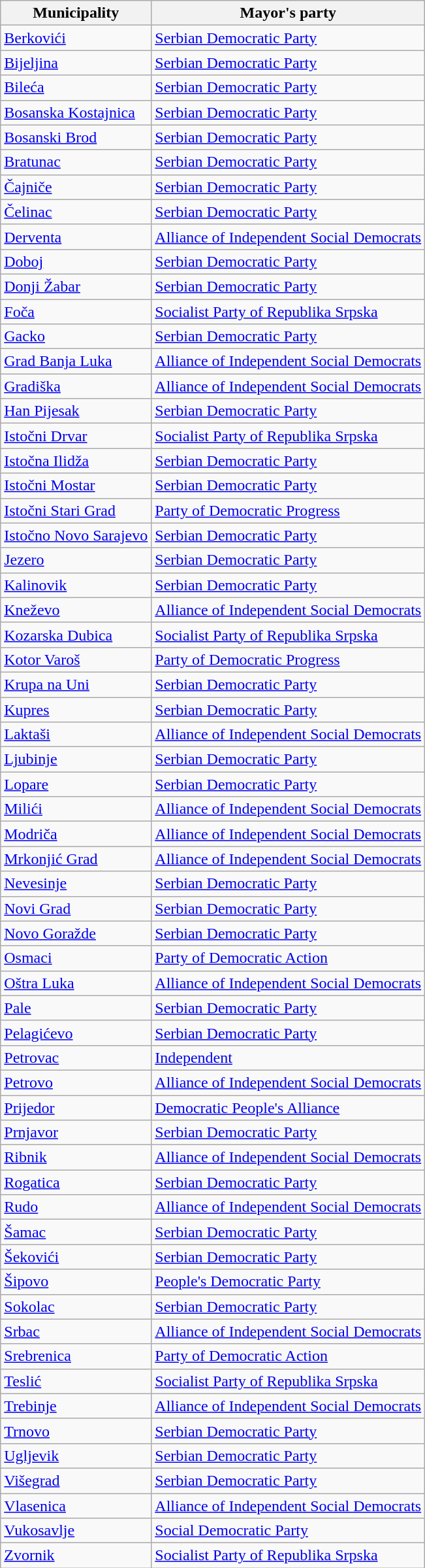<table class="wikitable">
<tr>
<th>Municipality</th>
<th>Mayor's party</th>
</tr>
<tr>
<td><a href='#'>Berkovići</a></td>
<td><a href='#'>Serbian Democratic Party</a></td>
</tr>
<tr>
<td><a href='#'>Bijeljina</a></td>
<td><a href='#'>Serbian Democratic Party</a></td>
</tr>
<tr>
<td><a href='#'>Bileća</a></td>
<td><a href='#'>Serbian Democratic Party</a></td>
</tr>
<tr>
<td><a href='#'>Bosanska Kostajnica</a></td>
<td><a href='#'>Serbian Democratic Party</a></td>
</tr>
<tr>
<td><a href='#'>Bosanski Brod</a></td>
<td><a href='#'>Serbian Democratic Party</a></td>
</tr>
<tr>
<td><a href='#'>Bratunac</a></td>
<td><a href='#'>Serbian Democratic Party</a></td>
</tr>
<tr>
<td><a href='#'>Čajniče</a></td>
<td><a href='#'>Serbian Democratic Party</a></td>
</tr>
<tr>
<td><a href='#'>Čelinac</a></td>
<td><a href='#'>Serbian Democratic Party</a></td>
</tr>
<tr>
<td><a href='#'>Derventa</a></td>
<td><a href='#'>Alliance of Independent Social Democrats</a></td>
</tr>
<tr>
<td><a href='#'>Doboj</a></td>
<td><a href='#'>Serbian Democratic Party</a></td>
</tr>
<tr>
<td><a href='#'>Donji Žabar</a></td>
<td><a href='#'>Serbian Democratic Party</a></td>
</tr>
<tr>
<td><a href='#'>Foča</a></td>
<td><a href='#'>Socialist Party of Republika Srpska</a></td>
</tr>
<tr>
<td><a href='#'>Gacko</a></td>
<td><a href='#'>Serbian Democratic Party</a></td>
</tr>
<tr>
<td><a href='#'>Grad Banja Luka</a></td>
<td><a href='#'>Alliance of Independent Social Democrats</a></td>
</tr>
<tr>
<td><a href='#'>Gradiška</a></td>
<td><a href='#'>Alliance of Independent Social Democrats</a></td>
</tr>
<tr>
<td><a href='#'>Han Pijesak</a></td>
<td><a href='#'>Serbian Democratic Party</a></td>
</tr>
<tr>
<td><a href='#'>Istočni Drvar</a></td>
<td><a href='#'>Socialist Party of Republika Srpska</a></td>
</tr>
<tr>
<td><a href='#'>Istočna Ilidža</a></td>
<td><a href='#'>Serbian Democratic Party</a></td>
</tr>
<tr>
<td><a href='#'>Istočni Mostar</a></td>
<td><a href='#'>Serbian Democratic Party</a></td>
</tr>
<tr>
<td><a href='#'>Istočni Stari Grad</a></td>
<td><a href='#'>Party of Democratic Progress</a></td>
</tr>
<tr>
<td><a href='#'>Istočno Novo Sarajevo</a></td>
<td><a href='#'>Serbian Democratic Party</a></td>
</tr>
<tr>
<td><a href='#'>Jezero</a></td>
<td><a href='#'>Serbian Democratic Party</a></td>
</tr>
<tr>
<td><a href='#'>Kalinovik</a></td>
<td><a href='#'>Serbian Democratic Party</a></td>
</tr>
<tr>
<td><a href='#'>Kneževo</a></td>
<td><a href='#'>Alliance of Independent Social Democrats</a></td>
</tr>
<tr>
<td><a href='#'>Kozarska Dubica</a></td>
<td><a href='#'>Socialist Party of Republika Srpska</a></td>
</tr>
<tr>
<td><a href='#'>Kotor Varoš</a></td>
<td><a href='#'>Party of Democratic Progress</a></td>
</tr>
<tr>
<td><a href='#'>Krupa na Uni</a></td>
<td><a href='#'>Serbian Democratic Party</a></td>
</tr>
<tr>
<td><a href='#'>Kupres</a></td>
<td><a href='#'>Serbian Democratic Party</a></td>
</tr>
<tr>
<td><a href='#'>Laktaši</a></td>
<td><a href='#'>Alliance of Independent Social Democrats</a></td>
</tr>
<tr>
<td><a href='#'>Ljubinje</a></td>
<td><a href='#'>Serbian Democratic Party</a></td>
</tr>
<tr>
<td><a href='#'>Lopare</a></td>
<td><a href='#'>Serbian Democratic Party</a></td>
</tr>
<tr>
<td><a href='#'>Milići</a></td>
<td><a href='#'>Alliance of Independent Social Democrats</a></td>
</tr>
<tr>
<td><a href='#'>Modriča</a></td>
<td><a href='#'>Alliance of Independent Social Democrats</a></td>
</tr>
<tr>
<td><a href='#'>Mrkonjić Grad</a></td>
<td><a href='#'>Alliance of Independent Social Democrats</a></td>
</tr>
<tr>
<td><a href='#'>Nevesinje</a></td>
<td><a href='#'>Serbian Democratic Party</a></td>
</tr>
<tr>
<td><a href='#'>Novi Grad</a></td>
<td><a href='#'>Serbian Democratic Party</a></td>
</tr>
<tr>
<td><a href='#'>Novo Goražde</a></td>
<td><a href='#'>Serbian Democratic Party</a></td>
</tr>
<tr>
<td><a href='#'>Osmaci</a></td>
<td><a href='#'>Party of Democratic Action</a></td>
</tr>
<tr>
<td><a href='#'>Oštra Luka</a></td>
<td><a href='#'>Alliance of Independent Social Democrats</a></td>
</tr>
<tr>
<td><a href='#'>Pale</a></td>
<td><a href='#'>Serbian Democratic Party</a></td>
</tr>
<tr>
<td><a href='#'>Pelagićevo</a></td>
<td><a href='#'>Serbian Democratic Party</a></td>
</tr>
<tr>
<td><a href='#'>Petrovac</a></td>
<td><a href='#'>Independent</a></td>
</tr>
<tr>
<td><a href='#'>Petrovo</a></td>
<td><a href='#'>Alliance of Independent Social Democrats</a></td>
</tr>
<tr>
<td><a href='#'>Prijedor</a></td>
<td><a href='#'>Democratic People's Alliance</a></td>
</tr>
<tr>
<td><a href='#'>Prnjavor</a></td>
<td><a href='#'>Serbian Democratic Party</a></td>
</tr>
<tr>
<td><a href='#'>Ribnik</a></td>
<td><a href='#'>Alliance of Independent Social Democrats</a></td>
</tr>
<tr>
<td><a href='#'>Rogatica</a></td>
<td><a href='#'>Serbian Democratic Party</a></td>
</tr>
<tr>
<td><a href='#'>Rudo</a></td>
<td><a href='#'>Alliance of Independent Social Democrats</a></td>
</tr>
<tr>
<td><a href='#'>Šamac</a></td>
<td><a href='#'>Serbian Democratic Party</a></td>
</tr>
<tr>
<td><a href='#'>Šekovići</a></td>
<td><a href='#'>Serbian Democratic Party</a></td>
</tr>
<tr>
<td><a href='#'>Šipovo</a></td>
<td><a href='#'>People's Democratic Party</a></td>
</tr>
<tr>
<td><a href='#'>Sokolac</a></td>
<td><a href='#'>Serbian Democratic Party</a></td>
</tr>
<tr>
<td><a href='#'>Srbac</a></td>
<td><a href='#'>Alliance of Independent Social Democrats</a></td>
</tr>
<tr>
<td><a href='#'>Srebrenica</a></td>
<td><a href='#'>Party of Democratic Action</a></td>
</tr>
<tr>
<td><a href='#'>Teslić</a></td>
<td><a href='#'>Socialist Party of Republika Srpska</a></td>
</tr>
<tr>
<td><a href='#'>Trebinje</a></td>
<td><a href='#'>Alliance of Independent Social Democrats</a></td>
</tr>
<tr>
<td><a href='#'>Trnovo</a></td>
<td><a href='#'>Serbian Democratic Party</a></td>
</tr>
<tr>
<td><a href='#'>Ugljevik</a></td>
<td><a href='#'>Serbian Democratic Party</a></td>
</tr>
<tr>
<td><a href='#'>Višegrad</a></td>
<td><a href='#'>Serbian Democratic Party</a></td>
</tr>
<tr>
<td><a href='#'>Vlasenica</a></td>
<td><a href='#'>Alliance of Independent Social Democrats</a></td>
</tr>
<tr>
<td><a href='#'>Vukosavlje</a></td>
<td><a href='#'>Social Democratic Party</a></td>
</tr>
<tr>
<td><a href='#'>Zvornik</a></td>
<td><a href='#'>Socialist Party of Republika Srpska</a></td>
</tr>
</table>
